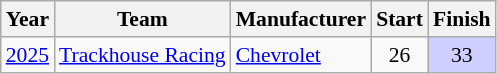<table class="wikitable" style="font-size: 90%;">
<tr>
<th>Year</th>
<th>Team</th>
<th>Manufacturer</th>
<th>Start</th>
<th>Finish</th>
</tr>
<tr>
<td><a href='#'>2025</a></td>
<td><a href='#'>Trackhouse Racing</a></td>
<td><a href='#'>Chevrolet</a></td>
<td align=center>26</td>
<td align=center style="background:#CFCFFF;">33</td>
</tr>
</table>
